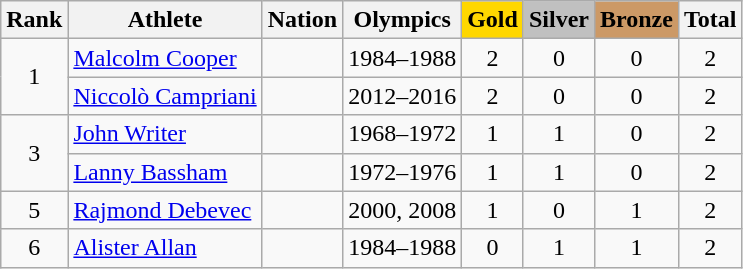<table class="wikitable sortable" style="text-align:center">
<tr>
<th>Rank</th>
<th>Athlete</th>
<th>Nation</th>
<th>Olympics</th>
<th style="background-color:gold">Gold</th>
<th style="background-color:silver">Silver</th>
<th style="background-color:#cc9966">Bronze</th>
<th>Total</th>
</tr>
<tr>
<td rowspan=2>1</td>
<td align=left data-sort-value="Cooper, Malcolm"><a href='#'>Malcolm Cooper</a></td>
<td align=left></td>
<td>1984–1988</td>
<td>2</td>
<td>0</td>
<td>0</td>
<td>2</td>
</tr>
<tr>
<td align=left data-sort-value="Campriani, Niccolò"><a href='#'>Niccolò Campriani</a></td>
<td align=left></td>
<td>2012–2016</td>
<td>2</td>
<td>0</td>
<td>0</td>
<td>2</td>
</tr>
<tr>
<td rowspan=2>3</td>
<td align=left data-sort-value="Writer, John"><a href='#'>John Writer</a></td>
<td align=left></td>
<td>1968–1972</td>
<td>1</td>
<td>1</td>
<td>0</td>
<td>2</td>
</tr>
<tr>
<td align=left data-sort-value="Bassham, Lanny"><a href='#'>Lanny Bassham</a></td>
<td align=left></td>
<td>1972–1976</td>
<td>1</td>
<td>1</td>
<td>0</td>
<td>2</td>
</tr>
<tr>
<td>5</td>
<td align=left data-sort-value="Debevec, Rajmond"><a href='#'>Rajmond Debevec</a></td>
<td align=left></td>
<td>2000, 2008</td>
<td>1</td>
<td>0</td>
<td>1</td>
<td>2</td>
</tr>
<tr>
<td>6</td>
<td align=left data-sort-value="Allan, Alister"><a href='#'>Alister Allan</a></td>
<td align=left></td>
<td>1984–1988</td>
<td>0</td>
<td>1</td>
<td>1</td>
<td>2</td>
</tr>
</table>
